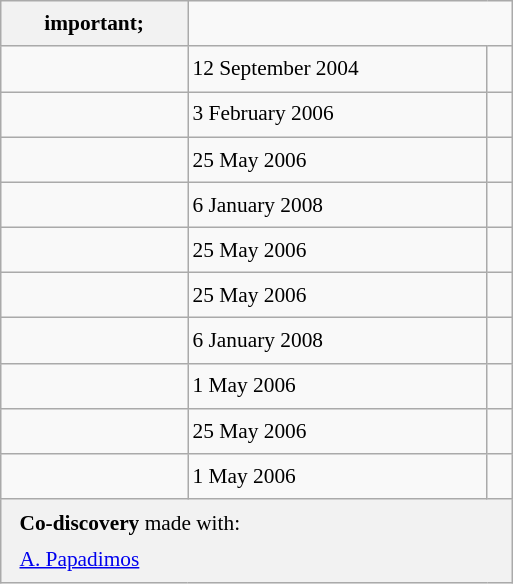<table class="wikitable" style="font-size: 89%; float: left; width: 24em; margin-right: 1em; line-height: 1.65em">
<tr>
<th>important;</th>
</tr>
<tr>
<td></td>
<td>12 September 2004</td>
<td></td>
</tr>
<tr>
<td></td>
<td>3 February 2006</td>
<td> </td>
</tr>
<tr>
<td></td>
<td>25 May 2006</td>
<td></td>
</tr>
<tr>
<td></td>
<td>6 January 2008</td>
<td></td>
</tr>
<tr>
<td></td>
<td>25 May 2006</td>
<td></td>
</tr>
<tr>
<td></td>
<td>25 May 2006</td>
<td></td>
</tr>
<tr>
<td></td>
<td>6 January 2008</td>
<td></td>
</tr>
<tr>
<td></td>
<td>1 May 2006</td>
<td></td>
</tr>
<tr>
<td></td>
<td>25 May 2006</td>
<td></td>
</tr>
<tr>
<td></td>
<td>1 May 2006</td>
<td></td>
</tr>
<tr>
<th colspan=3 style="font-weight: normal; text-align: left; padding: 4px 12px;"><strong>Co-discovery</strong> made with:<br> <a href='#'>A. Papadimos</a></th>
</tr>
</table>
